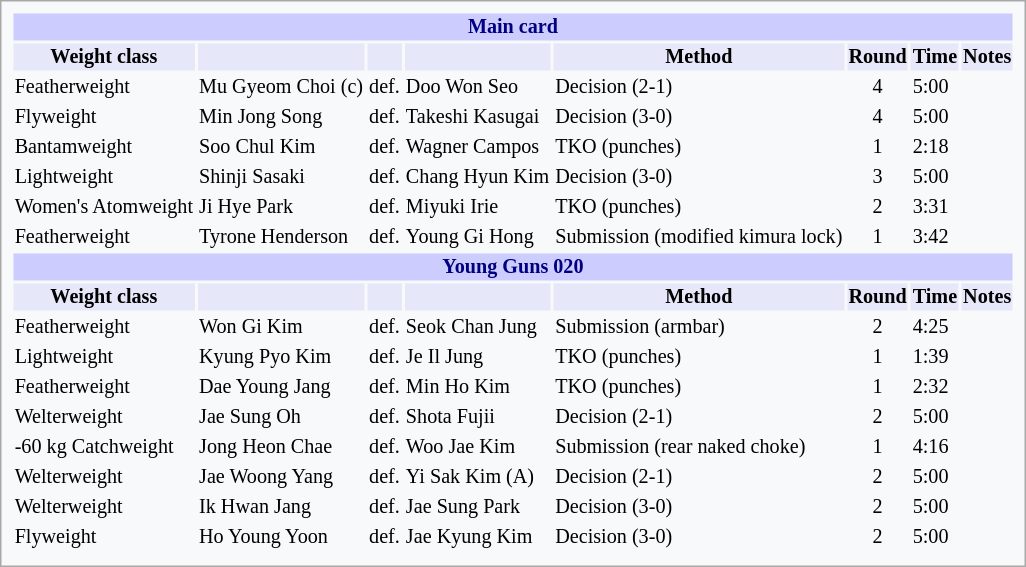<table style="font-size: 84%; border: 1px solid darkgray; padding: 0.43em; background-color: #F8F9FA;">
<tr>
<th colspan="8" style="background-color: #ccf; color: #000080; text-align: center;">Main card</th>
</tr>
<tr>
<th colspan="1" style="background-color: #E6E8FA; color: #000000; text-align: center;">Weight class</th>
<th colspan="1" style="background-color: #E6E8FA; color: #000000; text-align: center;"></th>
<th colspan="1" style="background-color: #E6E8FA; color: #000000; text-align: center;"></th>
<th colspan="1" style="background-color: #E6E8FA; color: #000000; text-align: center;"></th>
<th colspan="1" style="background-color: #E6E8FA; color: #000000; text-align: center;">Method</th>
<th colspan="1" style="background-color: #E6E8FA; color: #000000; text-align: center;">Round</th>
<th colspan="1" style="background-color: #E6E8FA; color: #000000; text-align: center;">Time</th>
<th colspan="1" style="background-color: #E6E8FA; color: #000000; text-align: center;">Notes</th>
</tr>
<tr>
<td>Featherweight</td>
<td> Mu Gyeom Choi (c)</td>
<td>def.</td>
<td> Doo Won Seo</td>
<td>Decision (2-1)</td>
<td align="center">4</td>
<td>5:00</td>
<td></td>
</tr>
<tr>
<td>Flyweight</td>
<td> Min Jong Song</td>
<td>def.</td>
<td> Takeshi Kasugai</td>
<td>Decision (3-0)</td>
<td align="center">4</td>
<td>5:00</td>
<td></td>
</tr>
<tr>
<td>Bantamweight</td>
<td> Soo Chul Kim</td>
<td>def.</td>
<td> Wagner Campos</td>
<td>TKO (punches)</td>
<td align="center">1</td>
<td>2:18</td>
<td></td>
</tr>
<tr>
<td>Lightweight</td>
<td> Shinji Sasaki</td>
<td>def.</td>
<td> Chang Hyun Kim</td>
<td>Decision (3-0)</td>
<td align="center">3</td>
<td>5:00</td>
<td></td>
</tr>
<tr>
<td>Women's Atomweight</td>
<td> Ji Hye Park</td>
<td>def.</td>
<td> Miyuki Irie</td>
<td>TKO (punches)</td>
<td align="center">2</td>
<td>3:31</td>
<td></td>
</tr>
<tr>
<td>Featherweight</td>
<td> Tyrone Henderson</td>
<td>def.</td>
<td> Young Gi Hong</td>
<td>Submission (modified kimura lock)</td>
<td align="center">1</td>
<td>3:42</td>
<td></td>
</tr>
<tr>
<th colspan="8" style="background-color: #ccf; color: #000080; text-align: center;">Young Guns 020</th>
</tr>
<tr>
<th colspan="1" style="background-color: #E6E8FA; color: #000000; text-align: center;">Weight class</th>
<th colspan="1" style="background-color: #E6E8FA; color: #000000; text-align: center;"></th>
<th colspan="1" style="background-color: #E6E8FA; color: #000000; text-align: center;"></th>
<th colspan="1" style="background-color: #E6E8FA; color: #000000; text-align: center;"></th>
<th colspan="1" style="background-color: #E6E8FA; color: #000000; text-align: center;">Method</th>
<th colspan="1" style="background-color: #E6E8FA; color: #000000; text-align: center;">Round</th>
<th colspan="1" style="background-color: #E6E8FA; color: #000000; text-align: center;">Time</th>
<th colspan="1" style="background-color: #E6E8FA; color: #000000; text-align: center;">Notes</th>
</tr>
<tr>
<td>Featherweight</td>
<td> Won Gi Kim</td>
<td>def.</td>
<td> Seok Chan Jung</td>
<td>Submission (armbar)</td>
<td align="center">2</td>
<td>4:25</td>
<td></td>
</tr>
<tr>
<td>Lightweight</td>
<td> Kyung Pyo Kim</td>
<td>def.</td>
<td> Je Il Jung</td>
<td>TKO (punches)</td>
<td align="center">1</td>
<td>1:39</td>
<td></td>
</tr>
<tr>
<td>Featherweight</td>
<td> Dae Young Jang</td>
<td>def.</td>
<td> Min Ho Kim</td>
<td>TKO (punches)</td>
<td align="center">1</td>
<td>2:32</td>
<td></td>
</tr>
<tr>
<td>Welterweight</td>
<td> Jae Sung Oh</td>
<td>def.</td>
<td> Shota Fujii</td>
<td>Decision (2-1)</td>
<td align="center">2</td>
<td>5:00</td>
<td></td>
</tr>
<tr>
<td>-60 kg Catchweight</td>
<td> Jong Heon Chae</td>
<td>def.</td>
<td> Woo Jae Kim</td>
<td>Submission (rear naked choke)</td>
<td align="center">1</td>
<td>4:16</td>
<td></td>
</tr>
<tr>
<td>Welterweight</td>
<td> Jae Woong Yang</td>
<td>def.</td>
<td> Yi Sak Kim (A)</td>
<td>Decision (2-1)</td>
<td align="center">2</td>
<td>5:00</td>
<td></td>
</tr>
<tr>
<td>Welterweight</td>
<td> Ik Hwan Jang</td>
<td>def.</td>
<td> Jae Sung Park</td>
<td>Decision (3-0)</td>
<td align="center">2</td>
<td>5:00</td>
<td></td>
</tr>
<tr>
<td>Flyweight</td>
<td> Ho Young Yoon</td>
<td>def.</td>
<td> Jae Kyung Kim</td>
<td>Decision (3-0)</td>
<td align="center">2</td>
<td>5:00</td>
<td></td>
</tr>
<tr>
</tr>
</table>
